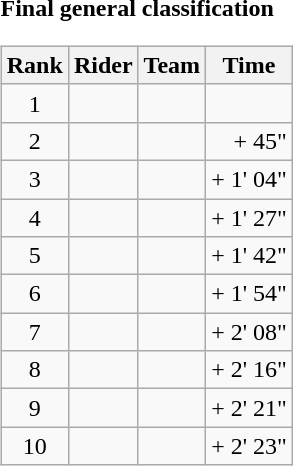<table>
<tr>
<td><strong>Final general classification</strong><br><table class="wikitable">
<tr>
<th scope="col">Rank</th>
<th scope="col">Rider</th>
<th scope="col">Team</th>
<th scope="col">Time</th>
</tr>
<tr>
<td style="text-align:center;">1</td>
<td></td>
<td></td>
<td style="text-align:right;"></td>
</tr>
<tr>
<td style="text-align:center;">2</td>
<td></td>
<td></td>
<td style="text-align:right;">+ 45"</td>
</tr>
<tr>
<td style="text-align:center;">3</td>
<td></td>
<td></td>
<td style="text-align:right;">+ 1' 04"</td>
</tr>
<tr>
<td style="text-align:center;">4</td>
<td></td>
<td></td>
<td style="text-align:right;">+ 1' 27"</td>
</tr>
<tr>
<td style="text-align:center;">5</td>
<td></td>
<td></td>
<td style="text-align:right;">+ 1' 42"</td>
</tr>
<tr>
<td style="text-align:center;">6</td>
<td></td>
<td></td>
<td style="text-align:right;">+ 1' 54"</td>
</tr>
<tr>
<td style="text-align:center;">7</td>
<td></td>
<td></td>
<td style="text-align:right;">+ 2' 08"</td>
</tr>
<tr>
<td style="text-align:center;">8</td>
<td></td>
<td></td>
<td style="text-align:right;">+ 2' 16"</td>
</tr>
<tr>
<td style="text-align:center;">9</td>
<td></td>
<td></td>
<td style="text-align:right;">+ 2' 21"</td>
</tr>
<tr>
<td style="text-align:center;">10</td>
<td></td>
<td></td>
<td style="text-align:right;">+ 2' 23"</td>
</tr>
</table>
</td>
</tr>
</table>
